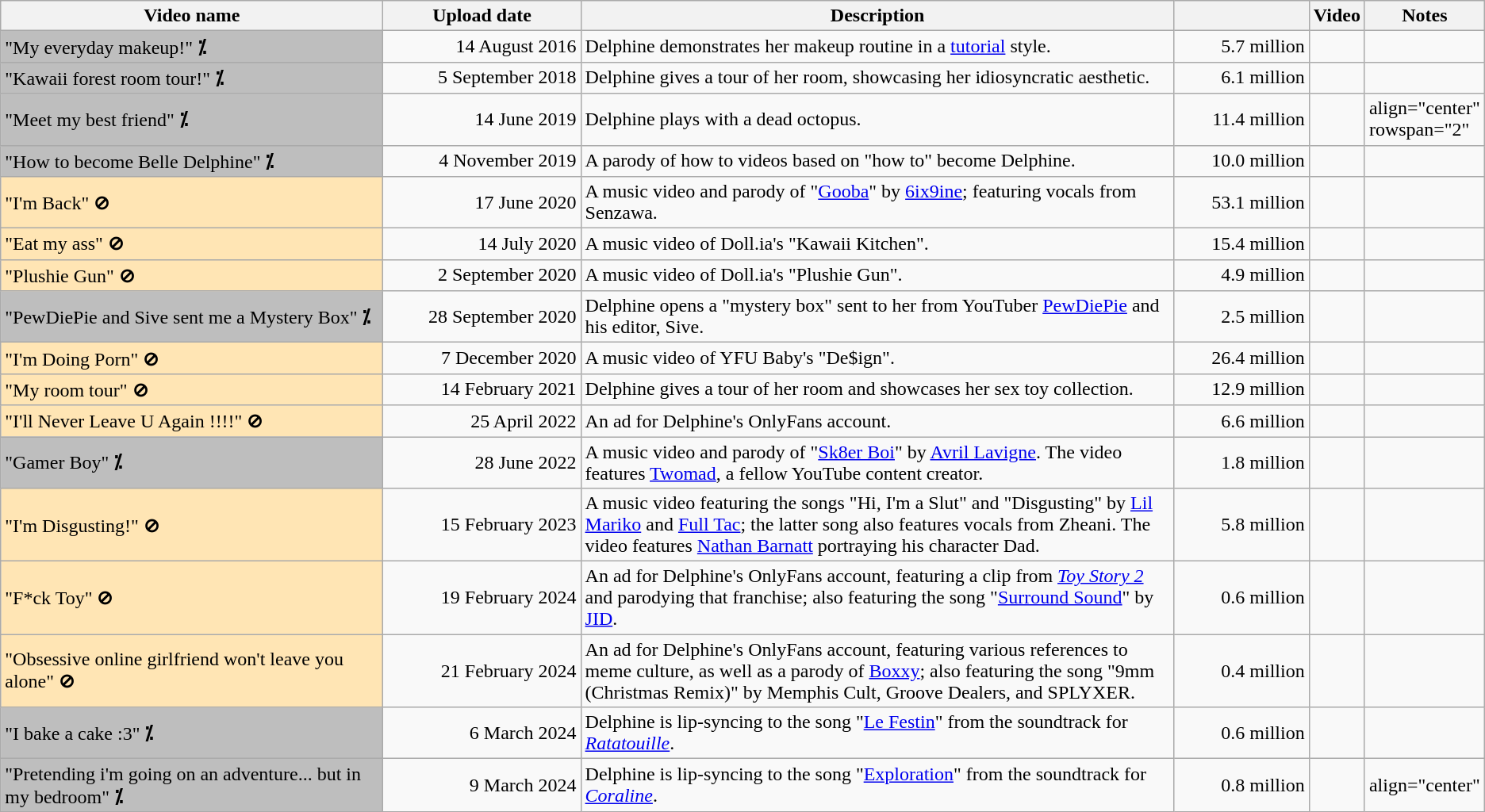<table class="wikitable sortable">
<tr>
<th style="width:25em;">Video name</th>
<th style="width:12em;" align="center" data-sort-type=date>Upload date</th>
<th style="width:40em;" class="unsortable">Description</th>
<th style="width:8em;"></th>
<th style="width:2em;" class="unsortable">Video</th>
<th style="width:2em;" class="unsortable">Notes</th>
</tr>
<tr>
<td style="background:#BEBEBE;">"My everyday makeup!" <strong>⁒</strong></td>
<td align="right">14 August 2016</td>
<td>Delphine demonstrates her makeup routine in a <a href='#'>tutorial</a> style.</td>
<td align="right">5.7 million</td>
<td align="center"></td>
<td align="center"></td>
</tr>
<tr>
<td style="background:#BEBEBE;">"Kawaii forest room tour!" <strong>⁒</strong></td>
<td align="right">5 September 2018</td>
<td>Delphine gives a tour of her room, showcasing her idiosyncratic aesthetic.</td>
<td align="right">6.1 million</td>
<td align="center"></td>
<td align="center"></td>
</tr>
<tr>
<td style="background:#BEBEBE;">"Meet my best friend" <strong>⁒</strong></td>
<td align="right">14 June 2019</td>
<td>Delphine plays with a dead octopus.</td>
<td align="right">11.4 million</td>
<td align="center"></td>
<td>align="center" rowspan="2" </td>
</tr>
<tr>
<td style="background:#BEBEBE;">"How to become Belle Delphine" <strong>⁒</strong></td>
<td align="right">4 November 2019</td>
<td>A parody of how to videos based on "how to" become Delphine.</td>
<td align="right">10.0 million</td>
<td align="center"></td>
</tr>
<tr>
<td style="background:#FFE5B4;">"I'm Back" <strong>⊘</strong></td>
<td align="right">17 June 2020</td>
<td>A music video and parody of "<a href='#'>Gooba</a>" by <a href='#'>6ix9ine</a>; featuring vocals from Senzawa.</td>
<td align="right">53.1 million</td>
<td align="center"></td>
<td align="center"></td>
</tr>
<tr>
<td style="background:#FFE5B4;">"Eat my ass" <strong>⊘</strong></td>
<td align="right">14 July 2020</td>
<td>A music video of Doll.ia's "Kawaii Kitchen".</td>
<td align="right">15.4 million</td>
<td align="center"></td>
<td align="center"></td>
</tr>
<tr>
<td style="background:#FFE5B4;">"Plushie Gun" <strong>⊘</strong></td>
<td align="right">2 September 2020</td>
<td>A music video of Doll.ia's "Plushie Gun".</td>
<td align="right">4.9 million</td>
<td align="center"></td>
<td align="center"></td>
</tr>
<tr>
<td style="background:#BEBEBE;">"PewDiePie and Sive sent me a Mystery Box" <strong>⁒</strong></td>
<td align="right">28 September 2020</td>
<td>Delphine opens a "mystery box" sent to her from YouTuber <a href='#'>PewDiePie</a> and his editor, Sive.</td>
<td align="right">2.5 million</td>
<td align="center"></td>
<td align="center"></td>
</tr>
<tr>
<td style="background:#FFE5B4;">"I'm Doing Porn" <strong>⊘</strong></td>
<td align="right">7 December 2020</td>
<td>A music video of YFU Baby's "De$ign".</td>
<td align="right">26.4 million</td>
<td align="center"></td>
<td align="center"></td>
</tr>
<tr>
<td style="background:#FFE5B4;">"My room tour" <strong>⊘</strong></td>
<td align="right">14 February 2021</td>
<td>Delphine gives a tour of her room and showcases her sex toy collection.</td>
<td align="right">12.9 million</td>
<td align="center"></td>
<td align="center"></td>
</tr>
<tr>
<td style="background:#FFE5B4;">"I'll Never Leave U Again !!!!" <strong>⊘</strong></td>
<td align="right">25 April 2022</td>
<td>An ad for Delphine's OnlyFans account.</td>
<td align="right">6.6 million</td>
<td align="center"></td>
<td align="center"></td>
</tr>
<tr>
<td style="background:#BEBEBE;">"Gamer Boy" <strong>⁒</strong></td>
<td align="right">28 June 2022</td>
<td>A music video and parody of "<a href='#'>Sk8er Boi</a>" by <a href='#'>Avril Lavigne</a>. The video features <a href='#'>Twomad</a>, a fellow YouTube content creator.</td>
<td align="right">1.8 million</td>
<td align="center"></td>
<td align="center"></td>
</tr>
<tr>
<td style="background:#FFE5B4;">"I'm Disgusting!" <strong>⊘</strong></td>
<td align="right">15 February 2023</td>
<td>A music video featuring the songs "Hi, I'm a Slut" and "Disgusting" by <a href='#'>Lil Mariko</a> and <a href='#'>Full Tac</a>; the latter song also features vocals from Zheani. The video features <a href='#'>Nathan Barnatt</a> portraying his character Dad.</td>
<td align="right">5.8 million</td>
<td align="center"></td>
<td align="center"></td>
</tr>
<tr>
<td style="background:#FFE5B4;">"F*ck Toy" <strong>⊘</strong></td>
<td align="right">19 February 2024</td>
<td>An ad for Delphine's OnlyFans account, featuring a clip from <em><a href='#'>Toy Story 2</a></em> and parodying that franchise; also featuring the song "<a href='#'>Surround Sound</a>" by <a href='#'>JID</a>.</td>
<td align="right"> 0.6 million</td>
<td align="center"></td>
<td align="center"></td>
</tr>
<tr>
<td style="background:#FFE5B4;">"Obsessive online girlfriend won't leave you alone" <strong>⊘</strong></td>
<td align="right">21 February 2024</td>
<td>An ad for Delphine's OnlyFans account, featuring various references to meme culture, as well as a parody of <a href='#'>Boxxy</a>; also featuring the song "9mm (Christmas Remix)" by Memphis Cult, Groove Dealers, and SPLYXER.</td>
<td align="right"> 0.4 million</td>
<td align="center"></td>
<td align="center"></td>
</tr>
<tr>
<td style="background:#BEBEBE;">"I bake a cake :3" <strong>⁒</strong></td>
<td align="right">6 March 2024</td>
<td>Delphine is lip-syncing to the song "<a href='#'>Le Festin</a>" from the soundtrack for <em><a href='#'>Ratatouille</a></em>.</td>
<td align="right">0.6 million</td>
<td align="center"></td>
<td align="center"></td>
</tr>
<tr>
<td style="background:#BEBEBE;">"Pretending i'm going on an adventure... but in my bedroom" <strong>⁒</strong></td>
<td align="right">9 March 2024</td>
<td>Delphine is lip-syncing to the song "<a href='#'>Exploration</a>" from the soundtrack for <em><a href='#'>Coraline</a></em>.</td>
<td align="right">0.8 million</td>
<td align="center"></td>
<td>align="center" </td>
</tr>
</table>
